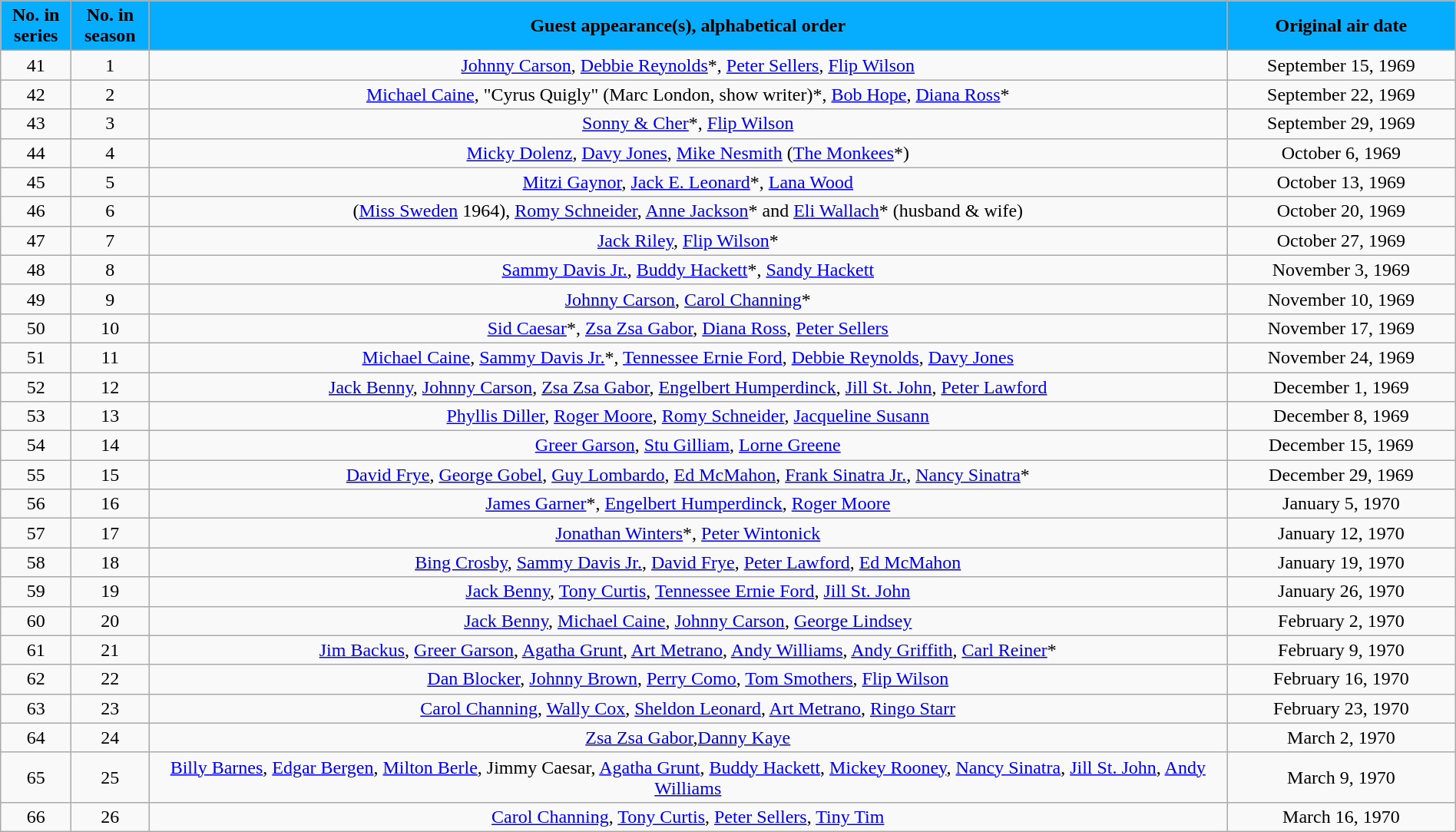<table class="wikitable" border="1" style="width:100%; text-align: center;">
<tr>
<th style="background-color: #06adfe" width="1%"><abbr>No.</abbr> in<br>series</th>
<th style="background-color: #06adfe" width="1%"><abbr>No.</abbr> in<br>season</th>
<th style="background-color: #06adfe" width="33%">Guest appearance(s), alphabetical order</th>
<th style="background-color: #06adfe" width="7%">Original air date</th>
</tr>
<tr>
<td>41</td>
<td>1</td>
<td><a href='#'>Johnny Carson</a>, <a href='#'>Debbie Reynolds</a>*, <a href='#'>Peter Sellers</a>, <a href='#'>Flip Wilson</a></td>
<td>September 15, 1969</td>
</tr>
<tr>
<td>42</td>
<td>2</td>
<td><a href='#'>Michael Caine</a>, "Cyrus Quigly" (Marc London, show writer)*, <a href='#'>Bob Hope</a>, <a href='#'>Diana Ross</a>*</td>
<td>September 22, 1969</td>
</tr>
<tr>
<td>43</td>
<td>3</td>
<td><a href='#'>Sonny & Cher</a>*, <a href='#'>Flip Wilson</a></td>
<td>September 29, 1969</td>
</tr>
<tr>
<td>44</td>
<td>4</td>
<td><a href='#'>Micky Dolenz</a>, <a href='#'>Davy Jones</a>, <a href='#'>Mike Nesmith</a> (<a href='#'>The Monkees</a>*)</td>
<td>October 6, 1969</td>
</tr>
<tr>
<td>45</td>
<td>5</td>
<td><a href='#'>Mitzi Gaynor</a>, <a href='#'>Jack E. Leonard</a>*, <a href='#'>Lana Wood</a></td>
<td>October 13, 1969</td>
</tr>
<tr>
<td>46</td>
<td>6</td>
<td> (<a href='#'>Miss Sweden</a> 1964), <a href='#'>Romy Schneider</a>, <a href='#'>Anne Jackson</a>* and    <a href='#'>Eli Wallach</a>* (husband & wife)</td>
<td>October 20, 1969</td>
</tr>
<tr>
<td>47</td>
<td>7</td>
<td><a href='#'>Jack Riley</a>, <a href='#'>Flip Wilson</a>*</td>
<td>October 27, 1969</td>
</tr>
<tr>
<td>48</td>
<td>8</td>
<td><a href='#'>Sammy Davis Jr.</a>, <a href='#'>Buddy Hackett</a>*, <a href='#'>Sandy Hackett</a></td>
<td>November 3, 1969</td>
</tr>
<tr>
<td>49</td>
<td>9</td>
<td><a href='#'>Johnny Carson</a>, <a href='#'>Carol Channing</a>*</td>
<td>November 10, 1969</td>
</tr>
<tr>
<td>50</td>
<td>10</td>
<td><a href='#'>Sid Caesar</a>*, <a href='#'>Zsa Zsa Gabor</a>, <a href='#'>Diana Ross</a>, <a href='#'>Peter Sellers</a></td>
<td>November 17, 1969</td>
</tr>
<tr>
<td>51</td>
<td>11</td>
<td><a href='#'>Michael Caine</a>, <a href='#'>Sammy Davis Jr.</a>*, <a href='#'>Tennessee Ernie Ford</a>, <a href='#'>Debbie Reynolds</a>, <a href='#'>Davy Jones</a></td>
<td>November 24, 1969</td>
</tr>
<tr>
<td>52</td>
<td>12</td>
<td><a href='#'>Jack Benny</a>, <a href='#'>Johnny Carson</a>, <a href='#'>Zsa Zsa Gabor</a>, <a href='#'>Engelbert Humperdinck</a>, <a href='#'>Jill St. John</a>, <a href='#'>Peter Lawford</a></td>
<td>December 1, 1969</td>
</tr>
<tr>
<td>53</td>
<td>13</td>
<td><a href='#'>Phyllis Diller</a>, <a href='#'>Roger Moore</a>, <a href='#'>Romy Schneider</a>, <a href='#'>Jacqueline Susann</a></td>
<td>December 8, 1969</td>
</tr>
<tr>
<td>54</td>
<td>14</td>
<td><a href='#'>Greer Garson</a>, <a href='#'>Stu Gilliam</a>, <a href='#'>Lorne Greene</a></td>
<td>December 15, 1969</td>
</tr>
<tr>
<td>55</td>
<td>15</td>
<td><a href='#'>David Frye</a>, <a href='#'>George Gobel</a>, <a href='#'>Guy Lombardo</a>, <a href='#'>Ed McMahon</a>, <a href='#'>Frank Sinatra Jr.</a>, <a href='#'>Nancy Sinatra</a>*</td>
<td>December 29, 1969</td>
</tr>
<tr>
<td>56</td>
<td>16</td>
<td><a href='#'>James Garner</a>*, <a href='#'>Engelbert Humperdinck</a>, <a href='#'>Roger Moore</a></td>
<td>January 5, 1970</td>
</tr>
<tr>
<td>57</td>
<td>17</td>
<td><a href='#'>Jonathan Winters</a>*, <a href='#'>Peter Wintonick</a></td>
<td>January 12, 1970</td>
</tr>
<tr>
<td>58</td>
<td>18</td>
<td><a href='#'>Bing Crosby</a>, <a href='#'>Sammy Davis Jr.</a>, <a href='#'>David Frye</a>, <a href='#'>Peter Lawford</a>, <a href='#'>Ed McMahon</a></td>
<td>January 19, 1970</td>
</tr>
<tr>
<td>59</td>
<td>19</td>
<td><a href='#'>Jack Benny</a>, <a href='#'>Tony Curtis</a>, <a href='#'>Tennessee Ernie Ford</a>, <a href='#'>Jill St. John</a></td>
<td>January 26, 1970</td>
</tr>
<tr>
<td>60</td>
<td>20</td>
<td><a href='#'>Jack Benny</a>, <a href='#'>Michael Caine</a>, <a href='#'>Johnny Carson</a>, <a href='#'>George Lindsey</a></td>
<td>February 2, 1970</td>
</tr>
<tr>
<td>61</td>
<td>21</td>
<td><a href='#'>Jim Backus</a>, <a href='#'>Greer Garson</a>, <a href='#'>Agatha Grunt</a>, <a href='#'>Art Metrano</a>, <a href='#'>Andy Williams</a>, <a href='#'>Andy Griffith</a>, <a href='#'>Carl Reiner</a>*</td>
<td>February 9, 1970</td>
</tr>
<tr>
<td>62</td>
<td>22</td>
<td><a href='#'>Dan Blocker</a>, <a href='#'>Johnny Brown</a>, <a href='#'>Perry Como</a>, <a href='#'>Tom Smothers</a>, <a href='#'>Flip Wilson</a></td>
<td>February 16, 1970</td>
</tr>
<tr>
<td>63</td>
<td>23</td>
<td><a href='#'>Carol Channing</a>, <a href='#'>Wally Cox</a>, <a href='#'>Sheldon Leonard</a>, <a href='#'>Art Metrano</a>, <a href='#'>Ringo Starr</a></td>
<td>February 23, 1970</td>
</tr>
<tr>
<td>64</td>
<td>24</td>
<td><a href='#'>Zsa Zsa Gabor</a>,<a href='#'>Danny Kaye</a></td>
<td>March 2, 1970</td>
</tr>
<tr>
<td>65</td>
<td>25</td>
<td><a href='#'>Billy Barnes</a>, <a href='#'>Edgar Bergen</a>, <a href='#'>Milton Berle</a>, Jimmy Caesar, <a href='#'>Agatha Grunt</a>, <a href='#'>Buddy Hackett</a>, <a href='#'>Mickey Rooney</a>, <a href='#'>Nancy Sinatra</a>, <a href='#'>Jill St. John</a>, <a href='#'>Andy Williams</a></td>
<td>March 9, 1970</td>
</tr>
<tr>
<td>66</td>
<td>26</td>
<td><a href='#'>Carol Channing</a>, <a href='#'>Tony Curtis</a>, <a href='#'>Peter Sellers</a>, <a href='#'>Tiny Tim</a></td>
<td>March 16, 1970</td>
</tr>
</table>
